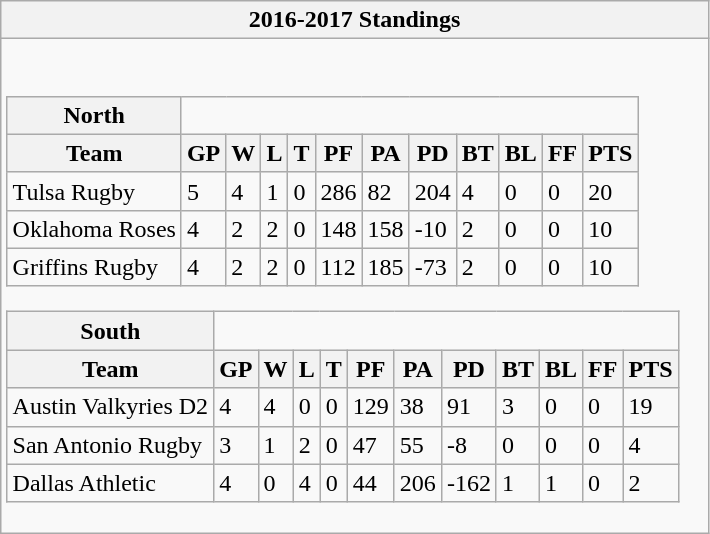<table class="wikitable mw-collapsible mw-collapsed">
<tr>
<th colspan="2">2016-2017 Standings</th>
</tr>
<tr>
<td colspan="2"><br><table class="wikitable">
<tr>
<th>North</th>
</tr>
<tr>
<th>Team</th>
<th>GP</th>
<th>W</th>
<th>L</th>
<th>T</th>
<th>PF</th>
<th>PA</th>
<th>PD</th>
<th>BT</th>
<th>BL</th>
<th>FF</th>
<th>PTS</th>
</tr>
<tr>
<td>Tulsa Rugby</td>
<td>5</td>
<td>4</td>
<td>1</td>
<td>0</td>
<td>286</td>
<td>82</td>
<td>204</td>
<td>4</td>
<td>0</td>
<td>0</td>
<td>20</td>
</tr>
<tr>
<td>Oklahoma Roses</td>
<td>4</td>
<td>2</td>
<td>2</td>
<td>0</td>
<td>148</td>
<td>158</td>
<td>-10</td>
<td>2</td>
<td>0</td>
<td>0</td>
<td>10</td>
</tr>
<tr>
<td>Griffins Rugby</td>
<td>4</td>
<td>2</td>
<td>2</td>
<td>0</td>
<td>112</td>
<td>185</td>
<td>-73</td>
<td>2</td>
<td>0</td>
<td>0</td>
<td>10</td>
</tr>
</table>
<table class="wikitable">
<tr>
<th>South</th>
</tr>
<tr>
<th>Team</th>
<th>GP</th>
<th>W</th>
<th>L</th>
<th>T</th>
<th>PF</th>
<th>PA</th>
<th>PD</th>
<th>BT</th>
<th>BL</th>
<th>FF</th>
<th>PTS</th>
</tr>
<tr>
<td>Austin Valkyries D2</td>
<td>4</td>
<td>4</td>
<td>0</td>
<td>0</td>
<td>129</td>
<td>38</td>
<td>91</td>
<td>3</td>
<td>0</td>
<td>0</td>
<td>19</td>
</tr>
<tr>
<td>San Antonio Rugby</td>
<td>3</td>
<td>1</td>
<td>2</td>
<td>0</td>
<td>47</td>
<td>55</td>
<td>-8</td>
<td>0</td>
<td>0</td>
<td>0</td>
<td>4</td>
</tr>
<tr>
<td>Dallas Athletic</td>
<td>4</td>
<td>0</td>
<td>4</td>
<td>0</td>
<td>44</td>
<td>206</td>
<td>-162</td>
<td>1</td>
<td>1</td>
<td>0</td>
<td>2</td>
</tr>
</table>
</td>
</tr>
</table>
